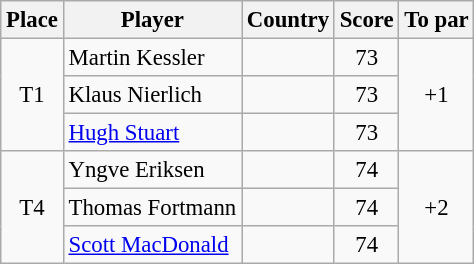<table class="wikitable" style="font-size:95%;">
<tr>
<th>Place</th>
<th>Player</th>
<th>Country</th>
<th>Score</th>
<th>To par</th>
</tr>
<tr>
<td rowspan="3" align=center>T1</td>
<td>Martin Kessler</td>
<td></td>
<td align="center">73</td>
<td rowspan="3" align=center>+1</td>
</tr>
<tr>
<td>Klaus Nierlich</td>
<td></td>
<td align=center>73</td>
</tr>
<tr>
<td><a href='#'>Hugh Stuart</a></td>
<td></td>
<td align=center>73</td>
</tr>
<tr>
<td rowspan="3" align=center>T4</td>
<td>Yngve Eriksen</td>
<td></td>
<td align=center>74</td>
<td rowspan="3" align=center>+2</td>
</tr>
<tr>
<td>Thomas Fortmann</td>
<td></td>
<td align=center>74</td>
</tr>
<tr>
<td><a href='#'>Scott MacDonald</a></td>
<td></td>
<td align=center>74</td>
</tr>
</table>
